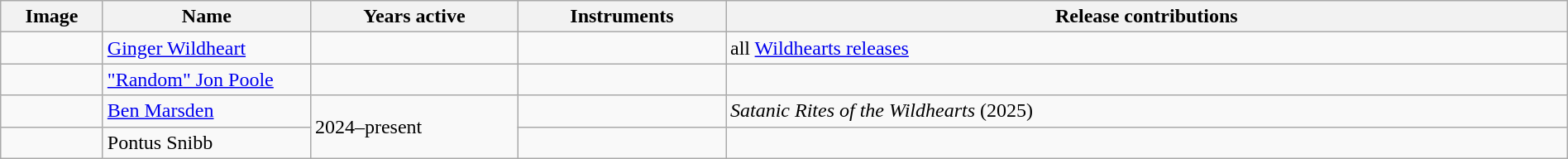<table class="wikitable" width="100%">
<tr>
<th width="75">Image</th>
<th width="160">Name</th>
<th width="160">Years active</th>
<th width="160">Instruments</th>
<th>Release contributions</th>
</tr>
<tr>
<td></td>
<td><a href='#'>Ginger Wildheart</a><br></td>
<td></td>
<td></td>
<td>all <a href='#'>Wildhearts releases</a></td>
</tr>
<tr>
<td></td>
<td><a href='#'>"Random" Jon Poole</a></td>
<td></td>
<td></td>
<td></td>
</tr>
<tr>
<td></td>
<td><a href='#'>Ben Marsden</a></td>
<td rowspan="2">2024–present</td>
<td></td>
<td><em>Satanic Rites of the Wildhearts</em> (2025)</td>
</tr>
<tr>
<td></td>
<td>Pontus Snibb</td>
<td></td>
<td></td>
</tr>
</table>
